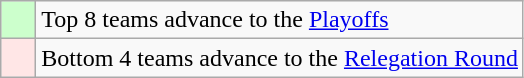<table class="wikitable">
<tr>
<td style="background: #ccffcc;">    </td>
<td>Top 8 teams advance to the <a href='#'>Playoffs</a></td>
</tr>
<tr>
<td style="background: #FFE6E6;">    </td>
<td>Bottom 4 teams advance to the <a href='#'>Relegation Round</a></td>
</tr>
</table>
